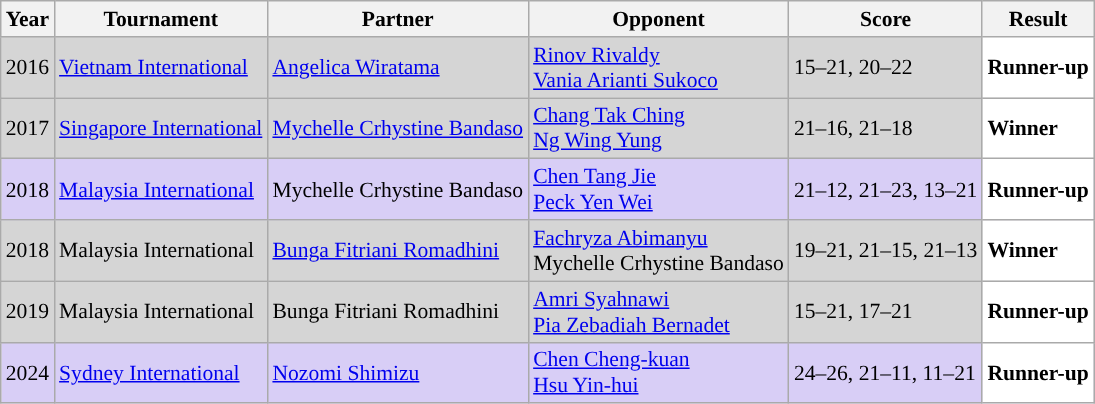<table class="sortable wikitable" style="font-size: 90%;">
<tr>
<th>Year</th>
<th>Tournament</th>
<th>Partner</th>
<th>Opponent</th>
<th>Score</th>
<th>Result</th>
</tr>
<tr style="background:#D5D5D5">
<td align="center">2016</td>
<td align="left"><a href='#'>Vietnam International</a></td>
<td align="left"> <a href='#'>Angelica Wiratama</a></td>
<td align="left"> <a href='#'>Rinov Rivaldy</a><br> <a href='#'>Vania Arianti Sukoco</a></td>
<td align="left">15–21, 20–22</td>
<td style="text-align:left; background:white"> <strong>Runner-up</strong></td>
</tr>
<tr style="background:#D5D5D5">
<td align="center">2017</td>
<td align="left"><a href='#'>Singapore International</a></td>
<td align="left"> <a href='#'>Mychelle Crhystine Bandaso</a></td>
<td align="left"> <a href='#'>Chang Tak Ching</a><br> <a href='#'>Ng Wing Yung</a></td>
<td align="left">21–16, 21–18</td>
<td style="text-align:left; background:white"> <strong>Winner</strong></td>
</tr>
<tr style="background:#D8CEF6">
<td align="center">2018</td>
<td align="left"><a href='#'>Malaysia International</a></td>
<td align="left"> Mychelle Crhystine Bandaso</td>
<td align="left"> <a href='#'>Chen Tang Jie</a><br> <a href='#'>Peck Yen Wei</a></td>
<td align="left">21–12, 21–23, 13–21</td>
<td style="text-align:left; background:white"> <strong>Runner-up</strong></td>
</tr>
<tr style="background:#D5D5D5">
<td align="center">2018</td>
<td align="left">Malaysia International</td>
<td align="left"> <a href='#'>Bunga Fitriani Romadhini</a></td>
<td align="left"> <a href='#'>Fachryza Abimanyu</a><br> Mychelle Crhystine Bandaso</td>
<td align="left">19–21, 21–15, 21–13</td>
<td style="text-align:left; background:white"> <strong>Winner</strong></td>
</tr>
<tr style="background:#D5D5D5">
<td align="center">2019</td>
<td align="left">Malaysia International</td>
<td align="left"> Bunga Fitriani Romadhini</td>
<td align="left"> <a href='#'>Amri Syahnawi</a><br> <a href='#'>Pia Zebadiah Bernadet</a></td>
<td align="left">15–21, 17–21</td>
<td style="text-align:left; background:white"> <strong>Runner-up</strong></td>
</tr>
<tr style="background:#D8CEF6">
<td align="center">2024</td>
<td align="left"><a href='#'>Sydney International</a></td>
<td align="left"> <a href='#'>Nozomi Shimizu</a></td>
<td align="left"> <a href='#'>Chen Cheng-kuan</a><br> <a href='#'>Hsu Yin-hui</a></td>
<td align="left">24–26, 21–11, 11–21</td>
<td style="text-align:left; background:white"> <strong>Runner-up</strong></td>
</tr>
</table>
